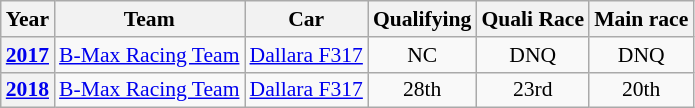<table class="wikitable" style="text-align:center; font-size:90%">
<tr>
<th>Year</th>
<th>Team</th>
<th>Car</th>
<th>Qualifying</th>
<th>Quali Race</th>
<th>Main race</th>
</tr>
<tr>
<th><a href='#'>2017</a></th>
<td align="left"> <a href='#'>B-Max Racing Team</a></td>
<td align="left"><a href='#'>Dallara F317</a></td>
<td>NC</td>
<td>DNQ</td>
<td>DNQ</td>
</tr>
<tr>
<th><a href='#'>2018</a></th>
<td align="left"> <a href='#'>B-Max Racing Team</a></td>
<td align="left"><a href='#'>Dallara F317</a></td>
<td>28th</td>
<td>23rd</td>
<td>20th</td>
</tr>
</table>
